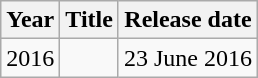<table class="wikitable">
<tr>
<th>Year</th>
<th>Title</th>
<th>Release date</th>
</tr>
<tr>
<td>2016</td>
<td></td>
<td>23 June 2016</td>
</tr>
</table>
